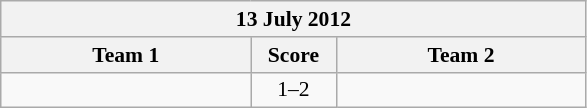<table class="wikitable" style="text-align: center; font-size:90% ">
<tr>
<th colspan=3>13 July 2012</th>
</tr>
<tr>
<th align="right" width="160">Team 1</th>
<th width="50">Score</th>
<th align="left" width="160">Team 2</th>
</tr>
<tr>
<td align=right></td>
<td align=center>1–2</td>
<td align=left><strong></strong></td>
</tr>
</table>
